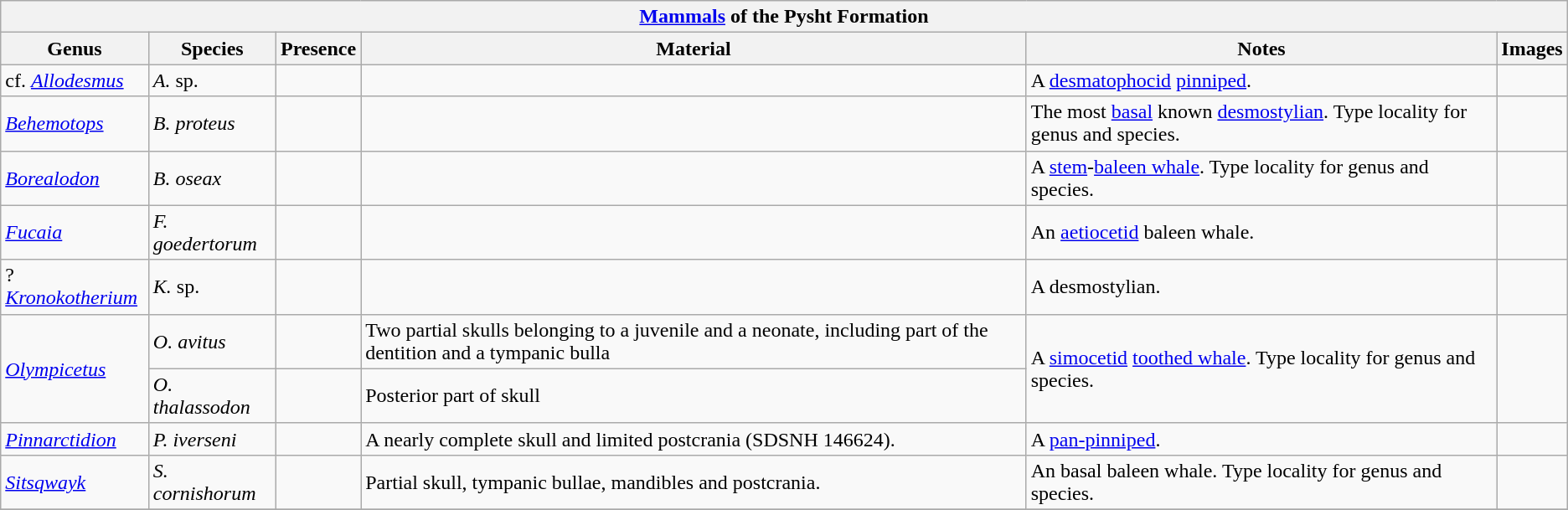<table class="wikitable" align="center">
<tr>
<th colspan="6" align="center"><strong><a href='#'>Mammals</a> of the Pysht Formation</strong></th>
</tr>
<tr>
<th>Genus</th>
<th>Species</th>
<th>Presence</th>
<th><strong>Material</strong></th>
<th>Notes</th>
<th>Images</th>
</tr>
<tr>
<td>cf. <em><a href='#'>Allodesmus</a></em></td>
<td><em>A.</em> sp.</td>
<td></td>
<td></td>
<td>A <a href='#'>desmatophocid</a> <a href='#'>pinniped</a>.</td>
<td></td>
</tr>
<tr>
<td><em><a href='#'>Behemotops</a></em></td>
<td><em>B. proteus</em></td>
<td></td>
<td></td>
<td>The most <a href='#'>basal</a> known <a href='#'>desmostylian</a>. Type locality for genus and species.</td>
<td></td>
</tr>
<tr>
<td><em><a href='#'>Borealodon</a></em></td>
<td><em>B. oseax</em></td>
<td></td>
<td></td>
<td>A <a href='#'>stem</a>-<a href='#'>baleen whale</a>. Type locality for genus and species.</td>
<td></td>
</tr>
<tr>
<td><em><a href='#'>Fucaia</a></em></td>
<td><em>F. goedertorum</em></td>
<td></td>
<td></td>
<td>An <a href='#'>aetiocetid</a> baleen whale.</td>
<td></td>
</tr>
<tr>
<td>?<em><a href='#'>Kronokotherium</a></em></td>
<td><em>K.</em> sp.</td>
<td></td>
<td></td>
<td>A desmostylian.</td>
<td></td>
</tr>
<tr>
<td rowspan="2"><em><a href='#'>Olympicetus</a></em></td>
<td><em>O. avitus</em></td>
<td></td>
<td>Two partial skulls belonging to a juvenile and a neonate, including part of the dentition and a tympanic bulla</td>
<td rowspan="2">A <a href='#'>simocetid</a> <a href='#'>toothed whale</a>. Type locality for genus and species.</td>
<td rowspan="2"></td>
</tr>
<tr>
<td><em>O. thalassodon</em></td>
<td></td>
<td>Posterior part of skull</td>
</tr>
<tr>
<td><em><a href='#'>Pinnarctidion</a></em></td>
<td><em>P. iverseni</em></td>
<td></td>
<td>A nearly complete skull and limited postcrania (SDSNH 146624).</td>
<td>A <a href='#'>pan-pinniped</a>.</td>
<td></td>
</tr>
<tr>
<td><em><a href='#'>Sitsqwayk</a></em></td>
<td><em>S. cornishorum</em></td>
<td></td>
<td>Partial skull, tympanic bullae, mandibles and postcrania.</td>
<td>An basal baleen whale. Type locality for genus and species.</td>
<td></td>
</tr>
<tr>
</tr>
</table>
